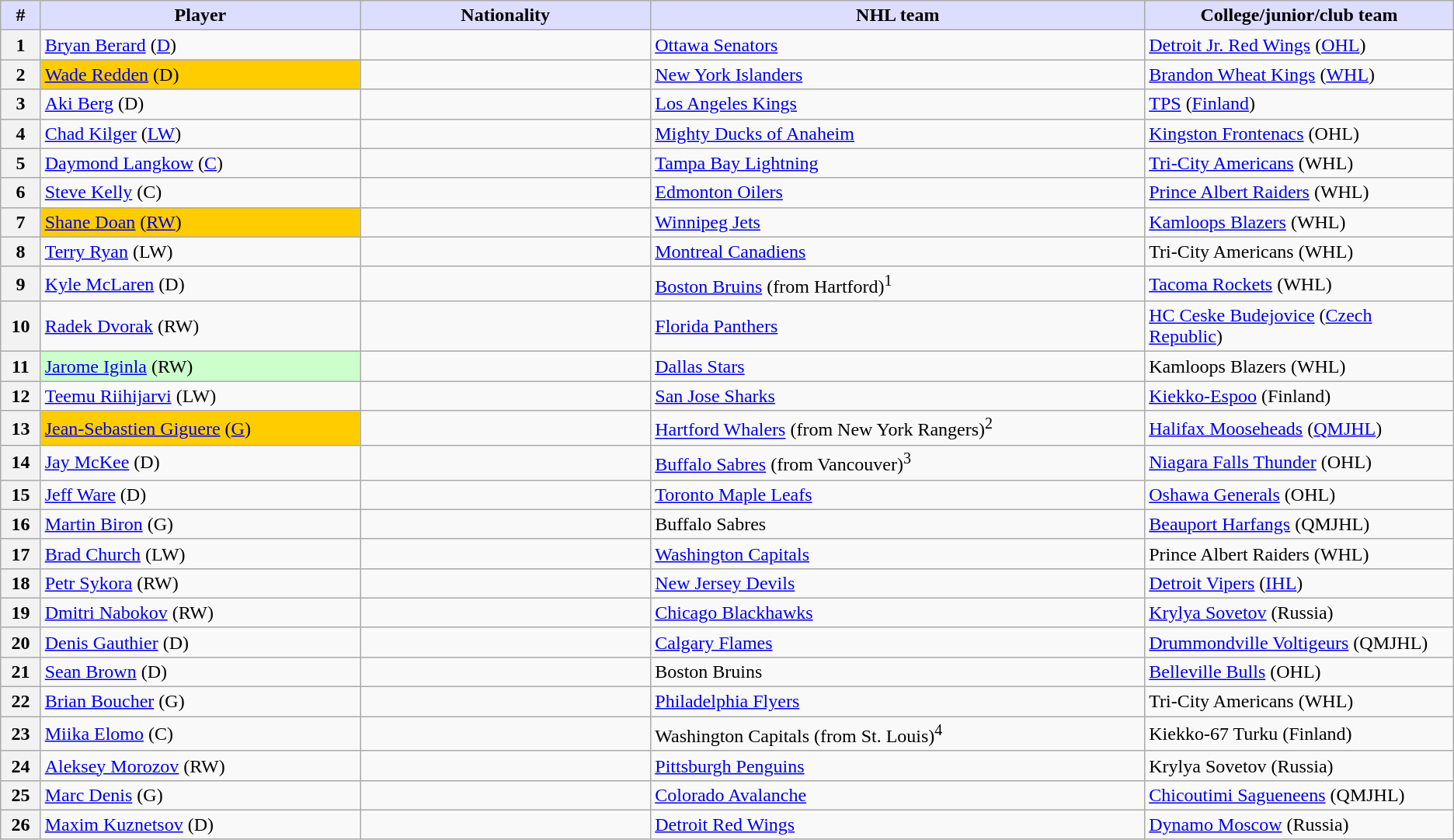<table class="wikitable">
<tr>
<th style="background:#ddf; width:2.75%;">#</th>
<th style="background:#ddf; width:22.0%;">Player</th>
<th style="background:#ddf; width:20.0%;">Nationality</th>
<th style="background:#ddf; width:34.0%;">NHL team</th>
<th style="background:#ddf; width:100.0%;">College/junior/club team</th>
</tr>
<tr>
<th>1</th>
<td><a href='#'>Bryan Berard</a> (<a href='#'>D</a>)</td>
<td></td>
<td><a href='#'>Ottawa Senators</a></td>
<td><a href='#'>Detroit Jr. Red Wings</a> (<a href='#'>OHL</a>)</td>
</tr>
<tr>
<th>2</th>
<td bgcolor="#FFCC00"><a href='#'>Wade Redden</a> (D)</td>
<td></td>
<td><a href='#'>New York Islanders</a></td>
<td><a href='#'>Brandon Wheat Kings</a> (<a href='#'>WHL</a>)</td>
</tr>
<tr>
<th>3</th>
<td><a href='#'>Aki Berg</a> (D)</td>
<td></td>
<td><a href='#'>Los Angeles Kings</a></td>
<td><a href='#'>TPS</a> (<a href='#'>Finland</a>)</td>
</tr>
<tr>
<th>4</th>
<td><a href='#'>Chad Kilger</a> (<a href='#'>LW</a>)</td>
<td></td>
<td><a href='#'>Mighty Ducks of Anaheim</a></td>
<td><a href='#'>Kingston Frontenacs</a> (OHL)</td>
</tr>
<tr>
<th>5</th>
<td><a href='#'>Daymond Langkow</a> (<a href='#'>C</a>)</td>
<td></td>
<td><a href='#'>Tampa Bay Lightning</a></td>
<td><a href='#'>Tri-City Americans</a> (WHL)</td>
</tr>
<tr>
<th>6</th>
<td><a href='#'>Steve Kelly</a> (C)</td>
<td></td>
<td><a href='#'>Edmonton Oilers</a></td>
<td><a href='#'>Prince Albert Raiders</a> (WHL)</td>
</tr>
<tr>
<th>7</th>
<td bgcolor="#FFCC00"><a href='#'>Shane Doan</a> (<a href='#'>RW</a>)</td>
<td></td>
<td><a href='#'>Winnipeg Jets</a></td>
<td><a href='#'>Kamloops Blazers</a> (WHL)</td>
</tr>
<tr>
<th>8</th>
<td><a href='#'>Terry Ryan</a> (LW)</td>
<td></td>
<td><a href='#'>Montreal Canadiens</a></td>
<td>Tri-City Americans (WHL)</td>
</tr>
<tr>
<th>9</th>
<td><a href='#'>Kyle McLaren</a> (D)</td>
<td></td>
<td><a href='#'>Boston Bruins</a> (from Hartford)<sup>1</sup></td>
<td><a href='#'>Tacoma Rockets</a> (WHL)</td>
</tr>
<tr>
<th>10</th>
<td><a href='#'>Radek Dvorak</a> (RW)</td>
<td></td>
<td><a href='#'>Florida Panthers</a></td>
<td><a href='#'>HC Ceske Budejovice</a> (<a href='#'>Czech Republic</a>)</td>
</tr>
<tr>
<th>11</th>
<td bgcolor="#CCFFCC"><a href='#'>Jarome Iginla</a> (RW)</td>
<td></td>
<td><a href='#'>Dallas Stars</a></td>
<td>Kamloops Blazers (WHL)</td>
</tr>
<tr>
<th>12</th>
<td><a href='#'>Teemu Riihijarvi</a> (LW)</td>
<td></td>
<td><a href='#'>San Jose Sharks</a></td>
<td><a href='#'>Kiekko-Espoo</a> (Finland)</td>
</tr>
<tr>
<th>13</th>
<td bgcolor="#FFCC00"><a href='#'>Jean-Sebastien Giguere</a> (<a href='#'>G</a>)</td>
<td></td>
<td><a href='#'>Hartford Whalers</a> (from New York Rangers)<sup>2</sup></td>
<td><a href='#'>Halifax Mooseheads</a> (<a href='#'>QMJHL</a>)</td>
</tr>
<tr>
<th>14</th>
<td><a href='#'>Jay McKee</a> (D)</td>
<td></td>
<td><a href='#'>Buffalo Sabres</a> (from Vancouver)<sup>3</sup></td>
<td><a href='#'>Niagara Falls Thunder</a> (OHL)</td>
</tr>
<tr>
<th>15</th>
<td><a href='#'>Jeff Ware</a> (D)</td>
<td></td>
<td><a href='#'>Toronto Maple Leafs</a></td>
<td><a href='#'>Oshawa Generals</a> (OHL)</td>
</tr>
<tr>
<th>16</th>
<td><a href='#'>Martin Biron</a> (G)</td>
<td></td>
<td>Buffalo Sabres</td>
<td><a href='#'>Beauport Harfangs</a> (QMJHL)</td>
</tr>
<tr>
<th>17</th>
<td><a href='#'>Brad Church</a> (LW)</td>
<td></td>
<td><a href='#'>Washington Capitals</a></td>
<td>Prince Albert Raiders (WHL)</td>
</tr>
<tr>
<th>18</th>
<td><a href='#'>Petr Sykora</a> (RW)</td>
<td></td>
<td><a href='#'>New Jersey Devils</a></td>
<td><a href='#'>Detroit Vipers</a> (<a href='#'>IHL</a>)</td>
</tr>
<tr>
<th>19</th>
<td><a href='#'>Dmitri Nabokov</a> (RW)</td>
<td></td>
<td><a href='#'>Chicago Blackhawks</a></td>
<td><a href='#'>Krylya Sovetov</a> (Russia)</td>
</tr>
<tr>
<th>20</th>
<td><a href='#'>Denis Gauthier</a> (D)</td>
<td></td>
<td><a href='#'>Calgary Flames</a></td>
<td><a href='#'>Drummondville Voltigeurs</a> (QMJHL)</td>
</tr>
<tr>
<th>21</th>
<td><a href='#'>Sean Brown</a> (D)</td>
<td></td>
<td>Boston Bruins</td>
<td><a href='#'>Belleville Bulls</a> (OHL)</td>
</tr>
<tr>
<th>22</th>
<td><a href='#'>Brian Boucher</a> (G)</td>
<td></td>
<td><a href='#'>Philadelphia Flyers</a></td>
<td>Tri-City Americans (WHL)</td>
</tr>
<tr>
<th>23</th>
<td><a href='#'>Miika Elomo</a> (C)</td>
<td></td>
<td>Washington Capitals (from St. Louis)<sup>4</sup></td>
<td>Kiekko-67 Turku (Finland)</td>
</tr>
<tr>
<th>24</th>
<td><a href='#'>Aleksey Morozov</a> (RW)</td>
<td></td>
<td><a href='#'>Pittsburgh Penguins</a></td>
<td>Krylya Sovetov (Russia)</td>
</tr>
<tr>
<th>25</th>
<td><a href='#'>Marc Denis</a> (G)</td>
<td></td>
<td><a href='#'>Colorado Avalanche</a></td>
<td><a href='#'>Chicoutimi Sagueneens</a> (QMJHL)</td>
</tr>
<tr>
<th>26</th>
<td><a href='#'>Maxim Kuznetsov</a> (D)</td>
<td></td>
<td><a href='#'>Detroit Red Wings</a></td>
<td><a href='#'>Dynamo Moscow</a> (Russia)</td>
</tr>
</table>
